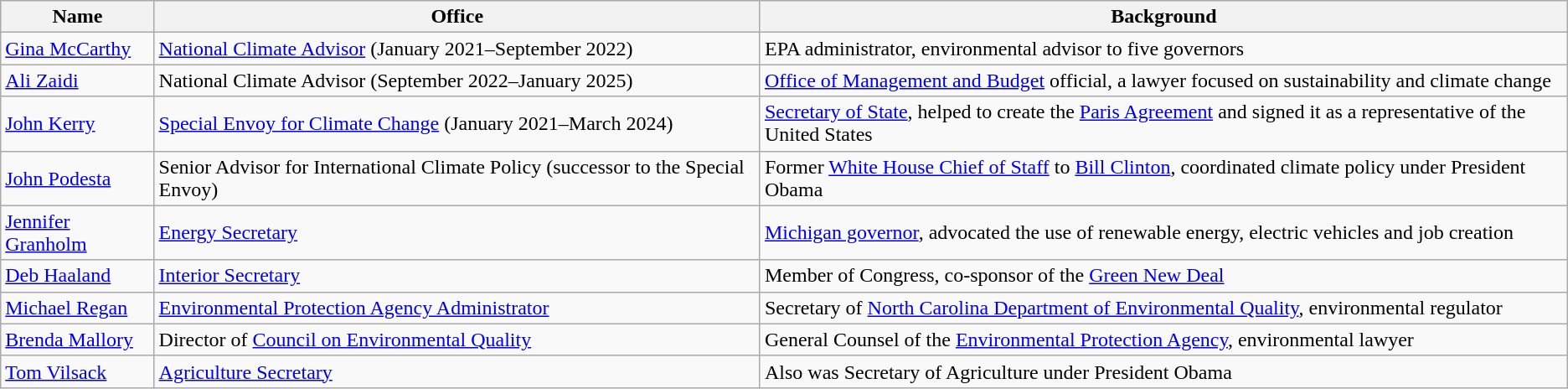<table class="wikitable">
<tr>
<th>Name</th>
<th>Office</th>
<th>Background</th>
</tr>
<tr>
<td><a href='#'>Gina McCarthy</a></td>
<td><a href='#'>National Climate Advisor</a> (January 2021–September 2022)</td>
<td>EPA administrator, environmental advisor to five governors</td>
</tr>
<tr>
<td><a href='#'>Ali Zaidi</a></td>
<td>National Climate Advisor (September 2022–January 2025)</td>
<td><a href='#'>Office of Management and Budget</a> official, a lawyer focused on sustainability and climate change</td>
</tr>
<tr>
<td><a href='#'>John Kerry</a></td>
<td><a href='#'>Special Envoy for Climate Change</a> (January 2021–March 2024)</td>
<td><a href='#'>Secretary of State</a>, helped to create the <a href='#'>Paris Agreement</a> and signed it as a representative of the United States</td>
</tr>
<tr>
<td><a href='#'>John Podesta</a></td>
<td>Senior Advisor for International Climate Policy (successor to the Special Envoy)</td>
<td>Former <a href='#'>White House Chief of Staff</a> to <a href='#'>Bill Clinton</a>, coordinated climate policy under President Obama</td>
</tr>
<tr>
<td><a href='#'>Jennifer Granholm</a></td>
<td><a href='#'>Energy Secretary</a></td>
<td><a href='#'>Michigan governor</a>, advocated the use of renewable energy, electric vehicles and job creation</td>
</tr>
<tr>
<td><a href='#'>Deb Haaland</a></td>
<td><a href='#'>Interior Secretary</a></td>
<td>Member of Congress, co-sponsor of the <a href='#'>Green New Deal</a></td>
</tr>
<tr>
<td><a href='#'>Michael Regan</a></td>
<td><a href='#'>Environmental Protection Agency Administrator</a></td>
<td>Secretary of <a href='#'>North Carolina Department of Environmental Quality</a>, environmental regulator</td>
</tr>
<tr>
<td><a href='#'>Brenda Mallory</a></td>
<td>Director of <a href='#'>Council on Environmental Quality</a></td>
<td>General Counsel of the <a href='#'>Environmental Protection Agency</a>, environmental lawyer</td>
</tr>
<tr>
<td><a href='#'>Tom Vilsack</a></td>
<td><a href='#'>Agriculture Secretary</a></td>
<td>Also was Secretary of Agriculture under President Obama</td>
</tr>
</table>
